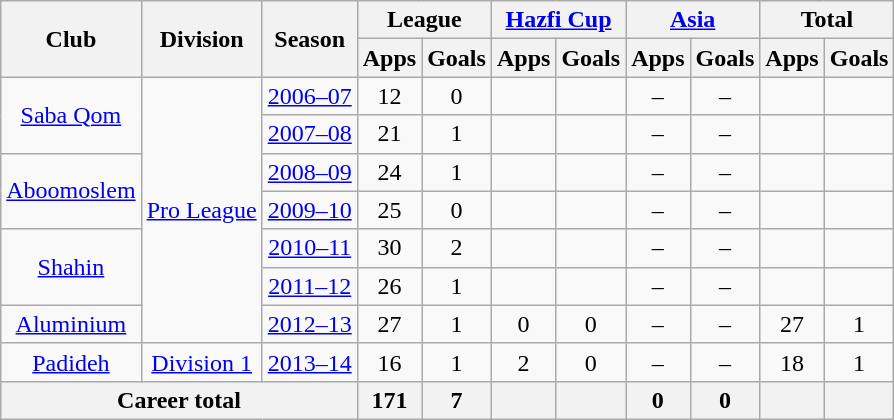<table class="wikitable" style="text-align: center;">
<tr>
<th rowspan="2">Club</th>
<th rowspan="2">Division</th>
<th rowspan="2">Season</th>
<th colspan="2">League</th>
<th colspan="2"><a href='#'>Hazfi Cup</a></th>
<th colspan="2"><a href='#'>Asia</a></th>
<th colspan="2">Total</th>
</tr>
<tr>
<th>Apps</th>
<th>Goals</th>
<th>Apps</th>
<th>Goals</th>
<th>Apps</th>
<th>Goals</th>
<th>Apps</th>
<th>Goals</th>
</tr>
<tr>
<td rowspan="2"><a href='#'>Saba Qom</a></td>
<td rowspan="7"><a href='#'>Pro League</a></td>
<td><a href='#'>2006–07</a></td>
<td>12</td>
<td>0</td>
<td></td>
<td></td>
<td>–</td>
<td>–</td>
<td></td>
<td></td>
</tr>
<tr>
<td><a href='#'>2007–08</a></td>
<td>21</td>
<td>1</td>
<td></td>
<td></td>
<td>–</td>
<td>–</td>
<td></td>
<td></td>
</tr>
<tr>
<td rowspan="2"><a href='#'>Aboomoslem</a></td>
<td><a href='#'>2008–09</a></td>
<td>24</td>
<td>1</td>
<td></td>
<td></td>
<td>–</td>
<td>–</td>
<td></td>
<td></td>
</tr>
<tr>
<td><a href='#'>2009–10</a></td>
<td>25</td>
<td>0</td>
<td></td>
<td></td>
<td>–</td>
<td>–</td>
<td></td>
<td></td>
</tr>
<tr>
<td rowspan="2"><a href='#'>Shahin</a></td>
<td><a href='#'>2010–11</a></td>
<td>30</td>
<td>2</td>
<td></td>
<td></td>
<td>–</td>
<td>–</td>
<td></td>
<td></td>
</tr>
<tr>
<td><a href='#'>2011–12</a></td>
<td>26</td>
<td>1</td>
<td></td>
<td></td>
<td>–</td>
<td>–</td>
<td></td>
<td></td>
</tr>
<tr>
<td><a href='#'>Aluminium</a></td>
<td><a href='#'>2012–13</a></td>
<td>27</td>
<td>1</td>
<td>0</td>
<td>0</td>
<td>–</td>
<td>–</td>
<td>27</td>
<td>1</td>
</tr>
<tr>
<td><a href='#'>Padideh</a></td>
<td><a href='#'>Division 1</a></td>
<td><a href='#'>2013–14</a></td>
<td>16</td>
<td>1</td>
<td>2</td>
<td>0</td>
<td>–</td>
<td>–</td>
<td>18</td>
<td>1</td>
</tr>
<tr>
<th colspan=3>Career total</th>
<th>171</th>
<th>7</th>
<th></th>
<th></th>
<th>0</th>
<th>0</th>
<th></th>
<th></th>
</tr>
</table>
